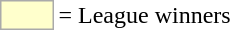<table>
<tr>
<td style="background-color:#ffffcc; border:1px solid #aaaaaa; width:2em;"></td>
<td>= League winners</td>
</tr>
</table>
